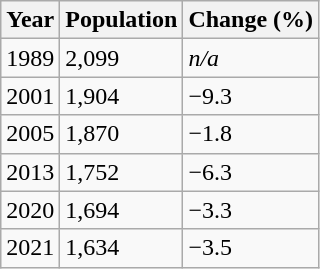<table class="wikitable">
<tr>
<th>Year</th>
<th>Population</th>
<th>Change (%)</th>
</tr>
<tr>
<td>1989</td>
<td>2,099</td>
<td><em>n/a</em></td>
</tr>
<tr>
<td>2001</td>
<td>1,904</td>
<td>−9.3</td>
</tr>
<tr>
<td>2005</td>
<td>1,870</td>
<td>−1.8</td>
</tr>
<tr>
<td>2013</td>
<td>1,752</td>
<td>−6.3</td>
</tr>
<tr>
<td>2020</td>
<td>1,694</td>
<td>−3.3</td>
</tr>
<tr>
<td>2021</td>
<td>1,634</td>
<td>−3.5</td>
</tr>
</table>
